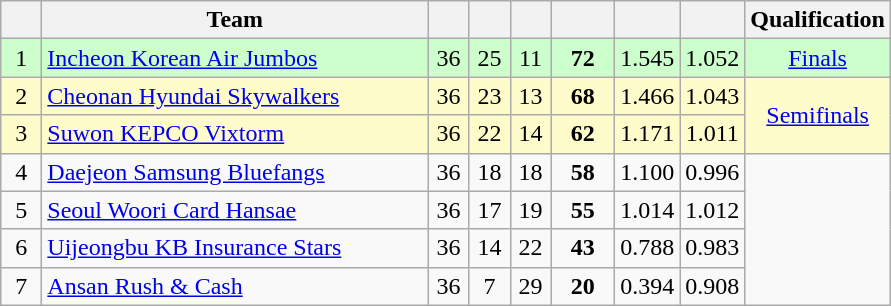<table class="wikitable" style="text-align:center;">
<tr>
<th width=20></th>
<th width=250>Team</th>
<th width=20></th>
<th width=20></th>
<th width=20></th>
<th width=35></th>
<th width=35></th>
<th width=35></th>
<th width=50>Qualification</th>
</tr>
<tr bgcolor=#ccffcc>
<td>1</td>
<td align=left><a href='#'>Incheon Korean Air Jumbos</a></td>
<td>36</td>
<td>25</td>
<td>11</td>
<td><strong>72</strong></td>
<td>1.545</td>
<td>1.052</td>
<td><a href='#'>Finals</a></td>
</tr>
<tr bgcolor=#fffccc>
<td>2</td>
<td align=left><a href='#'>Cheonan Hyundai Skywalkers</a></td>
<td>36</td>
<td>23</td>
<td>13</td>
<td><strong>68</strong></td>
<td>1.466</td>
<td>1.043</td>
<td rowspan="2"><a href='#'>Semifinals</a></td>
</tr>
<tr bgcolor=#fffccc>
<td>3</td>
<td align=left><a href='#'>Suwon KEPCO Vixtorm</a></td>
<td>36</td>
<td>22</td>
<td>14</td>
<td><strong>62</strong></td>
<td>1.171</td>
<td>1.011</td>
</tr>
<tr>
<td>4</td>
<td align=left><a href='#'>Daejeon Samsung Bluefangs</a></td>
<td>36</td>
<td>18</td>
<td>18</td>
<td><strong>58</strong></td>
<td>1.100</td>
<td>0.996</td>
<td rowspan="4"></td>
</tr>
<tr>
<td>5</td>
<td align=left><a href='#'>Seoul Woori Card Hansae</a></td>
<td>36</td>
<td>17</td>
<td>19</td>
<td><strong>55</strong></td>
<td>1.014</td>
<td>1.012</td>
</tr>
<tr>
<td>6</td>
<td align=left><a href='#'>Uijeongbu KB Insurance Stars</a></td>
<td>36</td>
<td>14</td>
<td>22</td>
<td><strong>43</strong></td>
<td>0.788</td>
<td>0.983</td>
</tr>
<tr>
<td>7</td>
<td align=left><a href='#'>Ansan Rush & Cash</a></td>
<td>36</td>
<td>7</td>
<td>29</td>
<td><strong>20</strong></td>
<td>0.394</td>
<td>0.908</td>
</tr>
</table>
